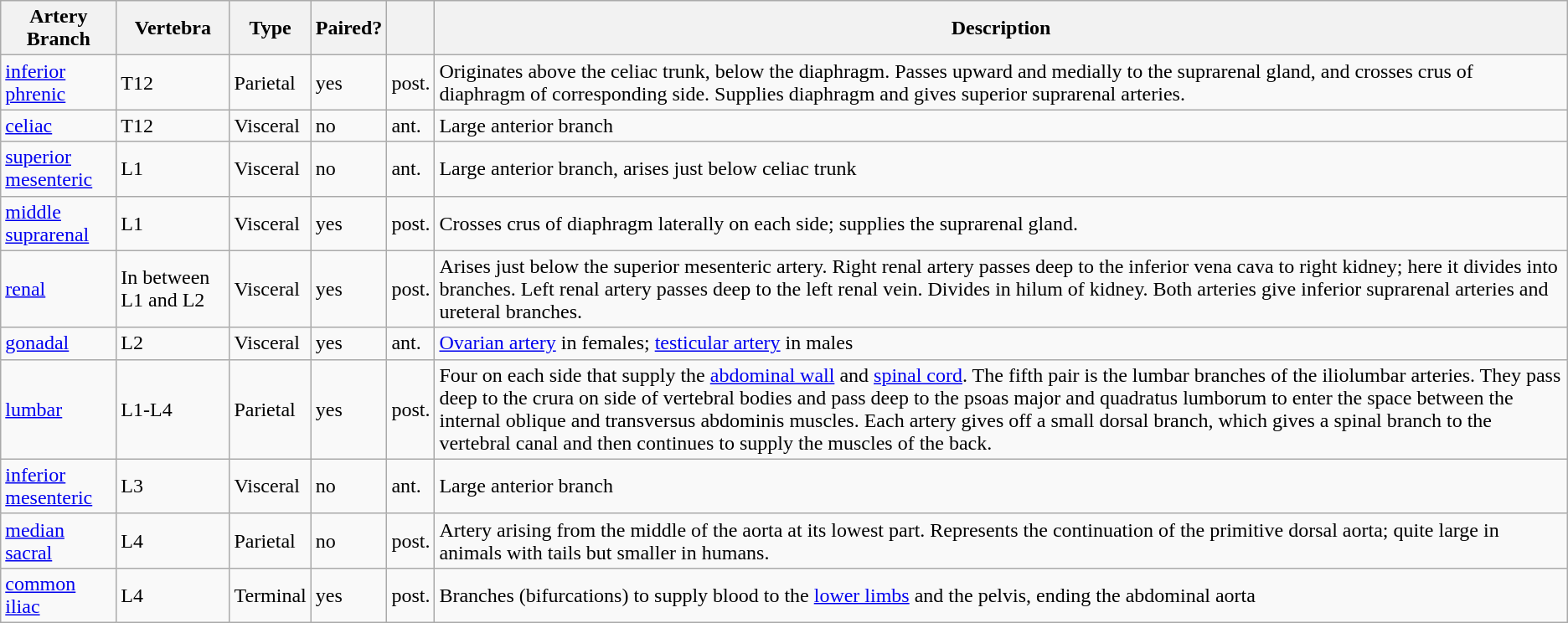<table class="wikitable sortable">
<tr>
<th>Artery Branch</th>
<th>Vertebra</th>
<th>Type</th>
<th>Paired?</th>
<th></th>
<th>Description</th>
</tr>
<tr>
<td><a href='#'>inferior phrenic</a></td>
<td>T12</td>
<td>Parietal</td>
<td>yes</td>
<td>post.</td>
<td>Originates above the celiac trunk, below the diaphragm. Passes upward and medially to the suprarenal gland, and crosses crus of diaphragm of corresponding side. Supplies diaphragm and gives superior suprarenal arteries.</td>
</tr>
<tr>
<td><a href='#'>celiac</a></td>
<td>T12</td>
<td>Visceral</td>
<td>no</td>
<td>ant.</td>
<td>Large anterior branch</td>
</tr>
<tr>
<td><a href='#'>superior mesenteric</a></td>
<td>L1</td>
<td>Visceral</td>
<td>no</td>
<td>ant.</td>
<td>Large anterior branch, arises just below celiac trunk</td>
</tr>
<tr>
<td><a href='#'>middle suprarenal</a></td>
<td>L1</td>
<td>Visceral</td>
<td>yes</td>
<td>post.</td>
<td>Crosses crus of diaphragm laterally on each side; supplies the suprarenal gland.</td>
</tr>
<tr>
<td><a href='#'>renal</a></td>
<td>In between L1 and L2</td>
<td>Visceral</td>
<td>yes</td>
<td>post.</td>
<td>Arises just below the superior mesenteric artery. Right renal artery passes deep to the inferior vena cava to right kidney; here it divides into branches. Left renal artery passes deep to the left renal vein. Divides in hilum of kidney. Both arteries give inferior suprarenal arteries and ureteral branches.</td>
</tr>
<tr>
<td><a href='#'>gonadal</a></td>
<td>L2</td>
<td>Visceral</td>
<td>yes</td>
<td>ant.</td>
<td><a href='#'>Ovarian artery</a> in females; <a href='#'>testicular artery</a> in males</td>
</tr>
<tr>
<td><a href='#'>lumbar</a></td>
<td>L1-L4</td>
<td>Parietal</td>
<td>yes</td>
<td>post.</td>
<td>Four on each side that supply the <a href='#'>abdominal wall</a> and <a href='#'>spinal cord</a>. The fifth pair is the lumbar branches of the iliolumbar arteries. They pass deep to the crura on side of vertebral bodies and pass deep to the psoas major and quadratus lumborum to enter the space between the internal oblique and transversus abdominis muscles. Each artery gives off a small dorsal branch, which gives a spinal branch to the vertebral canal and then continues to supply the muscles of the back.</td>
</tr>
<tr>
<td><a href='#'>inferior mesenteric</a></td>
<td>L3</td>
<td>Visceral</td>
<td>no</td>
<td>ant.</td>
<td>Large anterior branch</td>
</tr>
<tr>
<td><a href='#'>median sacral</a></td>
<td>L4</td>
<td>Parietal</td>
<td>no</td>
<td>post.</td>
<td>Artery arising from the middle of the aorta at its lowest part. Represents the continuation of the primitive dorsal aorta; quite large in animals with tails but smaller in humans.</td>
</tr>
<tr>
<td><a href='#'>common iliac</a></td>
<td>L4</td>
<td>Terminal</td>
<td>yes</td>
<td>post.</td>
<td>Branches (bifurcations) to supply blood to the <a href='#'>lower limbs</a> and the pelvis, ending the abdominal aorta</td>
</tr>
</table>
